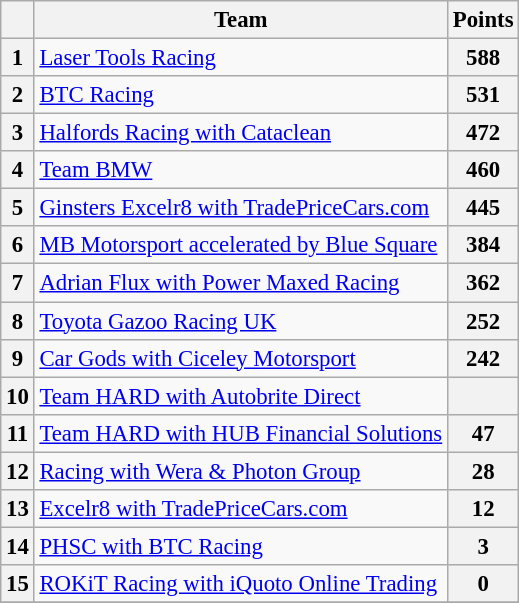<table class="wikitable" style="font-size:95%">
<tr>
<th></th>
<th>Team</th>
<th>Points</th>
</tr>
<tr>
<th align="center">1</th>
<td><a href='#'>Laser Tools Racing</a></td>
<th align="left">588</th>
</tr>
<tr>
<th align="center">2</th>
<td><a href='#'>BTC Racing</a></td>
<th align="left">531</th>
</tr>
<tr>
<th align="center">3</th>
<td><a href='#'>Halfords Racing with Cataclean</a></td>
<th align="left">472</th>
</tr>
<tr>
<th align="center">4</th>
<td><a href='#'>Team BMW</a></td>
<th align="left">460</th>
</tr>
<tr>
<th align="center">5</th>
<td><a href='#'>Ginsters Excelr8 with TradePriceCars.com</a></td>
<th align="left">445</th>
</tr>
<tr>
<th align="center">6</th>
<td nowrap><a href='#'>MB Motorsport accelerated by Blue Square</a></td>
<th align="left">384</th>
</tr>
<tr>
<th align="center">7</th>
<td><a href='#'>Adrian Flux with Power Maxed Racing</a></td>
<th align="left">362</th>
</tr>
<tr>
<th align="center">8</th>
<td><a href='#'>Toyota Gazoo Racing UK</a></td>
<th align="left">252</th>
</tr>
<tr>
<th align="center">9</th>
<td><a href='#'>Car Gods with Ciceley Motorsport</a></td>
<th align="left">242</th>
</tr>
<tr>
<th align="center">10</th>
<td><a href='#'>Team HARD with Autobrite Direct</a></td>
<th align="left"></th>
</tr>
<tr>
<th align="center">11</th>
<td><a href='#'>Team HARD with HUB Financial Solutions</a></td>
<th align="left">47</th>
</tr>
<tr>
<th align="center">12</th>
<td><a href='#'>Racing with Wera & Photon Group</a></td>
<th align="left">28</th>
</tr>
<tr>
<th align="center">13</th>
<td><a href='#'>Excelr8 with TradePriceCars.com</a></td>
<th align="left">12</th>
</tr>
<tr>
<th align="center">14</th>
<td><a href='#'>PHSC with BTC Racing</a></td>
<th align="left">3</th>
</tr>
<tr>
<th align="center">15</th>
<td><a href='#'>ROKiT Racing with iQuoto Online Trading</a></td>
<th align="left">0</th>
</tr>
<tr>
</tr>
</table>
